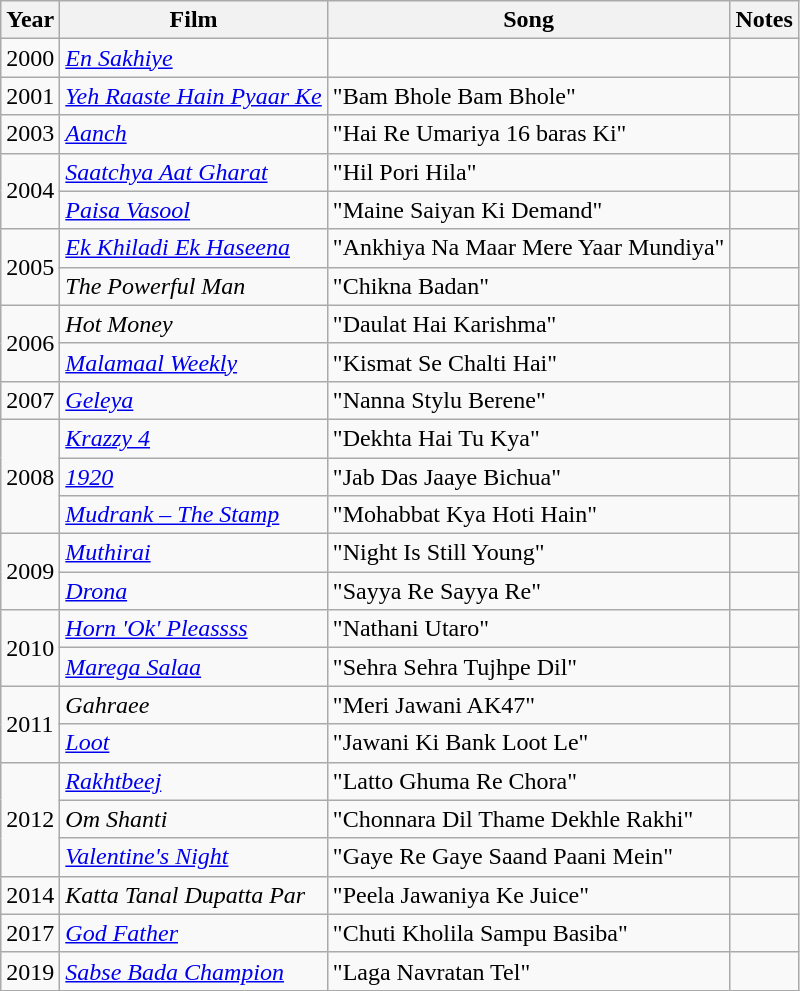<table class="wikitable sortable">
<tr style="text-align:center;">
<th>Year</th>
<th>Film</th>
<th>Song</th>
<th>Notes</th>
</tr>
<tr>
<td>2000</td>
<td><em><a href='#'>En Sakhiye</a></em></td>
<td></td>
</tr>
<tr>
<td>2001</td>
<td><em><a href='#'>Yeh Raaste Hain Pyaar Ke</a></em></td>
<td>"Bam Bhole Bam Bhole"</td>
<td></td>
</tr>
<tr>
<td>2003</td>
<td><em><a href='#'>Aanch</a></em></td>
<td>"Hai Re Umariya 16 baras Ki"</td>
<td></td>
</tr>
<tr>
<td rowspan="2">2004</td>
<td><em><a href='#'>Saatchya Aat Gharat</a></em></td>
<td>"Hil Pori Hila"</td>
<td></td>
</tr>
<tr>
<td><em><a href='#'>Paisa Vasool</a></em></td>
<td>"Maine Saiyan Ki Demand"</td>
<td></td>
</tr>
<tr>
<td rowspan="2">2005</td>
<td><em><a href='#'>Ek Khiladi Ek Haseena</a></em></td>
<td>"Ankhiya Na Maar Mere Yaar Mundiya"</td>
<td></td>
</tr>
<tr>
<td><em>The Powerful Man</em></td>
<td>"Chikna Badan"</td>
<td></td>
</tr>
<tr>
<td rowspan="2">2006</td>
<td><em>Hot Money</em></td>
<td>"Daulat Hai Karishma"</td>
<td></td>
</tr>
<tr>
<td><em><a href='#'>Malamaal Weekly</a></em></td>
<td>"Kismat Se Chalti Hai"</td>
<td></td>
</tr>
<tr>
<td>2007</td>
<td><em><a href='#'>Geleya</a></em></td>
<td>"Nanna Stylu Berene"</td>
<td></td>
</tr>
<tr>
<td rowspan="3">2008</td>
<td><em><a href='#'>Krazzy 4</a></em></td>
<td>"Dekhta Hai Tu Kya"</td>
<td></td>
</tr>
<tr>
<td><em><a href='#'>1920</a></em></td>
<td>"Jab Das Jaaye Bichua"</td>
<td></td>
</tr>
<tr>
<td><em><a href='#'>Mudrank – The Stamp</a></em></td>
<td>"Mohabbat Kya Hoti Hain"</td>
<td></td>
</tr>
<tr>
<td rowspan="2">2009</td>
<td><em><a href='#'>Muthirai</a></em></td>
<td>"Night Is Still Young"</td>
</tr>
<tr>
<td><em><a href='#'>Drona</a></em></td>
<td>"Sayya Re Sayya Re"</td>
<td></td>
</tr>
<tr>
<td rowspan="2">2010</td>
<td><em><a href='#'>Horn 'Ok' Pleassss</a></em></td>
<td>"Nathani Utaro"</td>
<td></td>
</tr>
<tr>
<td><em><a href='#'>Marega Salaa</a></em></td>
<td>"Sehra Sehra Tujhpe Dil"</td>
<td></td>
</tr>
<tr>
<td rowspan="2">2011</td>
<td><em>Gahraee</em></td>
<td>"Meri Jawani AK47"</td>
<td></td>
</tr>
<tr>
<td><em><a href='#'>Loot</a></em></td>
<td>"Jawani Ki Bank Loot Le"</td>
<td></td>
</tr>
<tr>
<td rowspan="3">2012</td>
<td><em><a href='#'>Rakhtbeej</a></em></td>
<td>"Latto Ghuma Re Chora"</td>
<td></td>
</tr>
<tr>
<td><em>Om Shanti</em></td>
<td>"Chonnara Dil Thame Dekhle Rakhi"</td>
<td></td>
</tr>
<tr>
<td><em><a href='#'>Valentine's Night</a></em></td>
<td>"Gaye Re Gaye Saand Paani Mein"</td>
<td></td>
</tr>
<tr>
<td>2014</td>
<td><em>Katta Tanal Dupatta Par</em></td>
<td>"Peela Jawaniya Ke Juice"</td>
<td></td>
</tr>
<tr>
<td>2017</td>
<td><em><a href='#'>God Father</a></em></td>
<td>"Chuti Kholila Sampu Basiba"</td>
<td></td>
</tr>
<tr>
<td>2019</td>
<td><em><a href='#'>Sabse Bada Champion</a></em></td>
<td>"Laga Navratan Tel"</td>
<td></td>
</tr>
</table>
